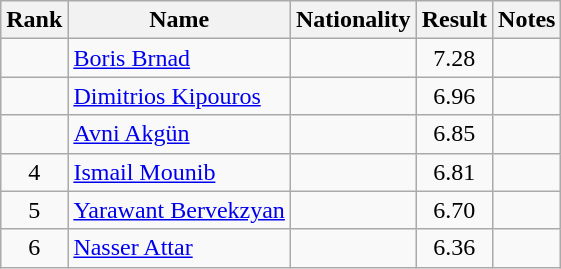<table class="wikitable sortable" style="text-align:center">
<tr>
<th>Rank</th>
<th>Name</th>
<th>Nationality</th>
<th>Result</th>
<th>Notes</th>
</tr>
<tr>
<td></td>
<td align=left><a href='#'>Boris Brnad</a></td>
<td align=left></td>
<td>7.28</td>
<td></td>
</tr>
<tr>
<td></td>
<td align=left><a href='#'>Dimitrios Kipouros</a></td>
<td align=left></td>
<td>6.96</td>
<td></td>
</tr>
<tr>
<td></td>
<td align=left><a href='#'>Avni Akgün</a></td>
<td align=left></td>
<td>6.85</td>
<td></td>
</tr>
<tr>
<td>4</td>
<td align=left><a href='#'>Ismail Mounib</a></td>
<td align=left></td>
<td>6.81</td>
<td></td>
</tr>
<tr>
<td>5</td>
<td align=left><a href='#'>Yarawant Bervekzyan</a></td>
<td align=left></td>
<td>6.70</td>
<td></td>
</tr>
<tr>
<td>6</td>
<td align=left><a href='#'>Nasser Attar</a></td>
<td align=left></td>
<td>6.36</td>
<td></td>
</tr>
</table>
